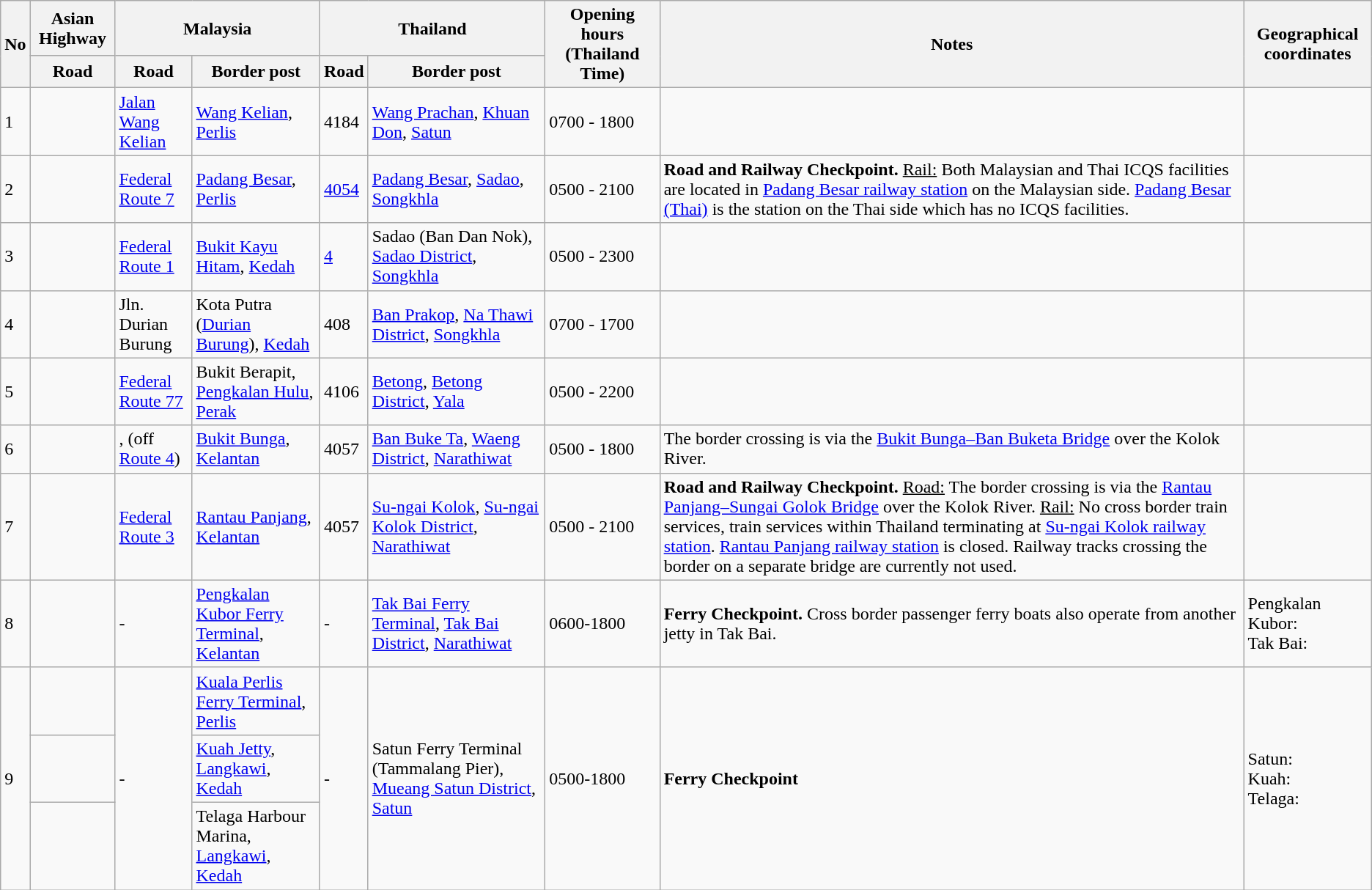<table class="wikitable">
<tr>
<th rowspan="2">No</th>
<th>Asian Highway</th>
<th colspan="2">Malaysia</th>
<th colspan="2">Thailand</th>
<th rowspan="2">Opening hours (Thailand Time)</th>
<th rowspan="2">Notes</th>
<th rowspan="2">Geographical coordinates</th>
</tr>
<tr>
<th>Road</th>
<th>Road</th>
<th>Border post</th>
<th>Road</th>
<th>Border post</th>
</tr>
<tr>
<td>1</td>
<td></td>
<td> <a href='#'>Jalan Wang Kelian</a></td>
<td><a href='#'>Wang Kelian</a>, <a href='#'>Perlis</a></td>
<td>4184</td>
<td><a href='#'>Wang Prachan</a>, <a href='#'>Khuan Don</a>, <a href='#'>Satun</a></td>
<td>0700 - 1800</td>
<td></td>
<td></td>
</tr>
<tr>
<td>2</td>
<td></td>
<td> <a href='#'>Federal Route 7</a></td>
<td><a href='#'>Padang Besar</a>, <a href='#'>Perlis</a></td>
<td><a href='#'>4054</a></td>
<td><a href='#'>Padang Besar</a>, <a href='#'>Sadao</a>, <a href='#'>Songkhla</a></td>
<td>0500 - 2100</td>
<td><strong>Road and Railway Checkpoint.</strong> <u>Rail:</u> Both Malaysian and Thai ICQS facilities are located in <a href='#'>Padang Besar railway station</a> on the Malaysian side. <a href='#'>Padang Besar (Thai)</a> is the station on the Thai side which has no ICQS facilities.</td>
<td></td>
</tr>
<tr>
<td>3</td>
<td></td>
<td> <a href='#'>Federal Route 1</a></td>
<td><a href='#'>Bukit Kayu Hitam</a>, <a href='#'>Kedah</a></td>
<td><a href='#'>4</a></td>
<td>Sadao (Ban Dan Nok), <a href='#'>Sadao District</a>, <a href='#'>Songkhla</a></td>
<td>0500 - 2300</td>
<td></td>
<td></td>
</tr>
<tr>
<td>4</td>
<td></td>
<td>Jln. Durian Burung</td>
<td>Kota Putra (<a href='#'>Durian Burung</a>), <a href='#'>Kedah</a></td>
<td>408</td>
<td><a href='#'>Ban Prakop</a>, <a href='#'>Na Thawi District</a>, <a href='#'>Songkhla</a></td>
<td>0700 - 1700</td>
<td></td>
<td></td>
</tr>
<tr>
<td>5</td>
<td></td>
<td> <a href='#'>Federal Route 77</a></td>
<td>Bukit Berapit, <a href='#'>Pengkalan Hulu</a>, <a href='#'>Perak</a></td>
<td>4106</td>
<td><a href='#'>Betong</a>, <a href='#'>Betong District</a>, <a href='#'>Yala</a></td>
<td>0500 - 2200</td>
<td></td>
<td></td>
</tr>
<tr>
<td>6</td>
<td></td>
<td>, (off <a href='#'>Route 4</a>)</td>
<td><a href='#'>Bukit Bunga</a>, <a href='#'>Kelantan</a></td>
<td>4057</td>
<td><a href='#'>Ban Buke Ta</a>, <a href='#'>Waeng District</a>, <a href='#'>Narathiwat</a></td>
<td>0500 - 1800</td>
<td>The border crossing is via the <a href='#'>Bukit Bunga–Ban Buketa Bridge</a> over the Kolok River.</td>
<td></td>
</tr>
<tr>
<td>7</td>
<td></td>
<td> <a href='#'>Federal Route 3</a></td>
<td><a href='#'>Rantau Panjang</a>, <a href='#'>Kelantan</a></td>
<td>4057</td>
<td><a href='#'>Su-ngai Kolok</a>, <a href='#'>Su-ngai Kolok District</a>, <a href='#'>Narathiwat</a></td>
<td>0500 - 2100</td>
<td><strong>Road and Railway Checkpoint.</strong> <u>Road:</u> The border crossing is via the <a href='#'>Rantau Panjang–Sungai Golok Bridge</a> over the Kolok River. <u>Rail:</u> No cross border train services, train services within Thailand terminating at <a href='#'>Su-ngai Kolok railway station</a>. <a href='#'>Rantau Panjang railway station</a> is closed. Railway tracks crossing the border on a separate bridge are currently not used.</td>
<td></td>
</tr>
<tr>
<td>8</td>
<td></td>
<td>-</td>
<td><a href='#'>Pengkalan Kubor Ferry Terminal</a>, <a href='#'>Kelantan</a></td>
<td>-</td>
<td><a href='#'>Tak Bai Ferry Terminal</a>, <a href='#'>Tak Bai District</a>, <a href='#'>Narathiwat</a></td>
<td>0600-1800</td>
<td><strong>Ferry Checkpoint.</strong> Cross border passenger ferry boats also operate from another jetty in Tak Bai.</td>
<td>Pengkalan Kubor: <br>Tak Bai: </td>
</tr>
<tr>
<td rowspan="3">9</td>
<td></td>
<td rowspan="3">-</td>
<td><a href='#'>Kuala Perlis Ferry Terminal</a>, <a href='#'>Perlis</a></td>
<td rowspan="3">-</td>
<td rowspan="3">Satun Ferry Terminal (Tammalang Pier), <a href='#'>Mueang Satun District</a>, <a href='#'>Satun</a></td>
<td rowspan="3">0500-1800</td>
<td rowspan="3"><strong>Ferry Checkpoint</strong></td>
<td rowspan="3">Satun: <br>Kuah: <br>Telaga: </td>
</tr>
<tr>
<td></td>
<td><a href='#'>Kuah Jetty</a>, <a href='#'>Langkawi</a>, <a href='#'>Kedah</a></td>
</tr>
<tr>
<td></td>
<td>Telaga Harbour Marina, <a href='#'>Langkawi</a>, <a href='#'>Kedah</a></td>
</tr>
</table>
